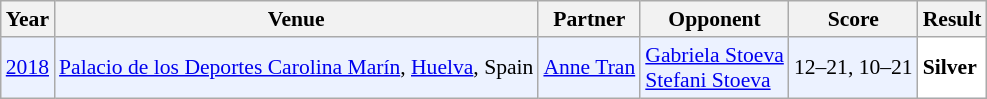<table class="sortable wikitable" style="font-size: 90%;">
<tr>
<th>Year</th>
<th>Venue</th>
<th>Partner</th>
<th>Opponent</th>
<th>Score</th>
<th>Result</th>
</tr>
<tr style="background:#ECF2FF">
<td align="center"><a href='#'>2018</a></td>
<td align="left"><a href='#'>Palacio de los Deportes Carolina Marín</a>, <a href='#'>Huelva</a>, Spain</td>
<td align="left"> <a href='#'>Anne Tran</a></td>
<td align="left"> <a href='#'>Gabriela Stoeva</a><br> <a href='#'>Stefani Stoeva</a></td>
<td align="left">12–21, 10–21</td>
<td style="text-align:left; background:white"> <strong>Silver</strong></td>
</tr>
</table>
